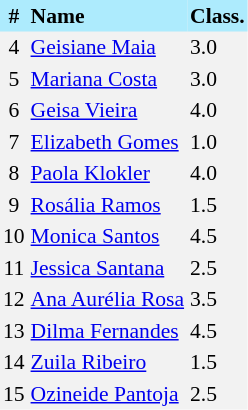<table border=0 cellpadding=2 cellspacing=0  |- bgcolor=#F2F2F2 style="text-align:center; font-size:90%;">
<tr bgcolor=#ADEBFD>
<th>#</th>
<th align=left>Name</th>
<th align=left>Class.</th>
</tr>
<tr>
<td>4</td>
<td align=left><a href='#'>Geisiane Maia</a></td>
<td align=left>3.0</td>
</tr>
<tr>
<td>5</td>
<td align=left><a href='#'>Mariana Costa</a></td>
<td align=left>3.0</td>
</tr>
<tr>
<td>6</td>
<td align=left><a href='#'>Geisa Vieira</a></td>
<td align=left>4.0</td>
</tr>
<tr>
<td>7</td>
<td align=left><a href='#'>Elizabeth Gomes</a></td>
<td align=left>1.0</td>
</tr>
<tr>
<td>8</td>
<td align=left><a href='#'>Paola Klokler</a></td>
<td align=left>4.0</td>
</tr>
<tr>
<td>9</td>
<td align=left><a href='#'>Rosália Ramos</a></td>
<td align=left>1.5</td>
</tr>
<tr>
<td>10</td>
<td align=left><a href='#'>Monica Santos</a></td>
<td align=left>4.5</td>
</tr>
<tr>
<td>11</td>
<td align=left><a href='#'>Jessica Santana</a></td>
<td align=left>2.5</td>
</tr>
<tr>
<td>12</td>
<td align=left><a href='#'>Ana Aurélia Rosa</a></td>
<td align=left>3.5</td>
</tr>
<tr>
<td>13</td>
<td align=left><a href='#'>Dilma Fernandes</a></td>
<td align=left>4.5</td>
</tr>
<tr>
<td>14</td>
<td align=left><a href='#'>Zuila Ribeiro</a></td>
<td align=left>1.5</td>
</tr>
<tr>
<td>15</td>
<td align=left><a href='#'>Ozineide Pantoja</a></td>
<td align=left>2.5</td>
</tr>
</table>
